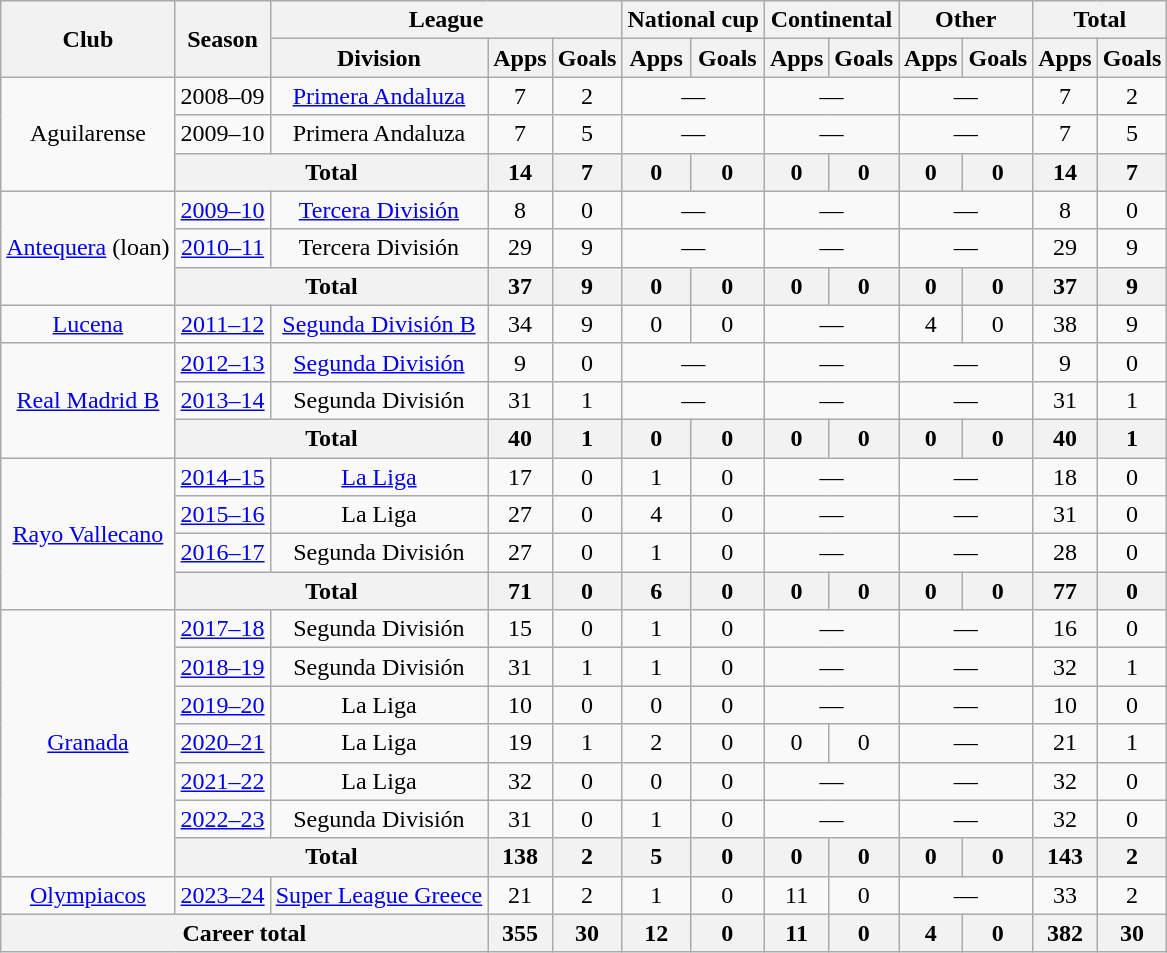<table class="wikitable" style="text-align:center">
<tr>
<th rowspan="2">Club</th>
<th rowspan="2">Season</th>
<th colspan="3">League</th>
<th colspan="2">National cup</th>
<th colspan="2">Continental</th>
<th colspan="2">Other</th>
<th colspan="2">Total</th>
</tr>
<tr>
<th>Division</th>
<th>Apps</th>
<th>Goals</th>
<th>Apps</th>
<th>Goals</th>
<th>Apps</th>
<th>Goals</th>
<th>Apps</th>
<th>Goals</th>
<th>Apps</th>
<th>Goals</th>
</tr>
<tr>
<td rowspan="3">Aguilarense</td>
<td>2008–09</td>
<td><a href='#'>Primera Andaluza</a></td>
<td>7</td>
<td>2</td>
<td colspan="2">—</td>
<td colspan="2">—</td>
<td colspan="2">—</td>
<td>7</td>
<td>2</td>
</tr>
<tr>
<td>2009–10</td>
<td>Primera Andaluza</td>
<td>7</td>
<td>5</td>
<td colspan="2">—</td>
<td colspan="2">—</td>
<td colspan="2">—</td>
<td>7</td>
<td>5</td>
</tr>
<tr>
<th colspan="2">Total</th>
<th>14</th>
<th>7</th>
<th>0</th>
<th>0</th>
<th>0</th>
<th>0</th>
<th>0</th>
<th>0</th>
<th>14</th>
<th>7</th>
</tr>
<tr>
<td rowspan="3"><a href='#'>Antequera</a> (loan)</td>
<td><a href='#'>2009–10</a></td>
<td><a href='#'>Tercera División</a></td>
<td>8</td>
<td>0</td>
<td colspan="2">—</td>
<td colspan="2">—</td>
<td colspan="2">—</td>
<td>8</td>
<td>0</td>
</tr>
<tr>
<td><a href='#'>2010–11</a></td>
<td>Tercera División</td>
<td>29</td>
<td>9</td>
<td colspan="2">—</td>
<td colspan="2">—</td>
<td colspan="2">—</td>
<td>29</td>
<td>9</td>
</tr>
<tr>
<th colspan="2">Total</th>
<th>37</th>
<th>9</th>
<th>0</th>
<th>0</th>
<th>0</th>
<th>0</th>
<th>0</th>
<th>0</th>
<th>37</th>
<th>9</th>
</tr>
<tr>
<td><a href='#'>Lucena</a></td>
<td><a href='#'>2011–12</a></td>
<td><a href='#'>Segunda División B</a></td>
<td>34</td>
<td>9</td>
<td>0</td>
<td>0</td>
<td colspan="2">—</td>
<td>4</td>
<td>0</td>
<td>38</td>
<td>9</td>
</tr>
<tr>
<td rowspan="3"><a href='#'>Real Madrid B</a></td>
<td><a href='#'>2012–13</a></td>
<td><a href='#'>Segunda División</a></td>
<td>9</td>
<td>0</td>
<td colspan="2">—</td>
<td colspan="2">—</td>
<td colspan="2">—</td>
<td>9</td>
<td>0</td>
</tr>
<tr>
<td><a href='#'>2013–14</a></td>
<td>Segunda División</td>
<td>31</td>
<td>1</td>
<td colspan="2">—</td>
<td colspan="2">—</td>
<td colspan="2">—</td>
<td>31</td>
<td>1</td>
</tr>
<tr>
<th colspan="2">Total</th>
<th>40</th>
<th>1</th>
<th>0</th>
<th>0</th>
<th>0</th>
<th>0</th>
<th>0</th>
<th>0</th>
<th>40</th>
<th>1</th>
</tr>
<tr>
<td rowspan="4"><a href='#'>Rayo Vallecano</a></td>
<td><a href='#'>2014–15</a></td>
<td><a href='#'>La Liga</a></td>
<td>17</td>
<td>0</td>
<td>1</td>
<td>0</td>
<td colspan="2">—</td>
<td colspan="2">—</td>
<td>18</td>
<td>0</td>
</tr>
<tr>
<td><a href='#'>2015–16</a></td>
<td>La Liga</td>
<td>27</td>
<td>0</td>
<td>4</td>
<td>0</td>
<td colspan="2">—</td>
<td colspan="2">—</td>
<td>31</td>
<td>0</td>
</tr>
<tr>
<td><a href='#'>2016–17</a></td>
<td>Segunda División</td>
<td>27</td>
<td>0</td>
<td>1</td>
<td>0</td>
<td colspan="2">—</td>
<td colspan="2">—</td>
<td>28</td>
<td>0</td>
</tr>
<tr>
<th colspan="2">Total</th>
<th>71</th>
<th>0</th>
<th>6</th>
<th>0</th>
<th>0</th>
<th>0</th>
<th>0</th>
<th>0</th>
<th>77</th>
<th>0</th>
</tr>
<tr>
<td rowspan="7"><a href='#'>Granada</a></td>
<td><a href='#'>2017–18</a></td>
<td>Segunda División</td>
<td>15</td>
<td>0</td>
<td>1</td>
<td>0</td>
<td colspan="2">—</td>
<td colspan="2">—</td>
<td>16</td>
<td>0</td>
</tr>
<tr>
<td><a href='#'>2018–19</a></td>
<td>Segunda División</td>
<td>31</td>
<td>1</td>
<td>1</td>
<td>0</td>
<td colspan="2">—</td>
<td colspan="2">—</td>
<td>32</td>
<td>1</td>
</tr>
<tr>
<td><a href='#'>2019–20</a></td>
<td>La Liga</td>
<td>10</td>
<td>0</td>
<td>0</td>
<td>0</td>
<td colspan="2">—</td>
<td colspan="2">—</td>
<td>10</td>
<td>0</td>
</tr>
<tr>
<td><a href='#'>2020–21</a></td>
<td>La Liga</td>
<td>19</td>
<td>1</td>
<td>2</td>
<td>0</td>
<td>0</td>
<td>0</td>
<td colspan="2">—</td>
<td>21</td>
<td>1</td>
</tr>
<tr>
<td><a href='#'>2021–22</a></td>
<td>La Liga</td>
<td>32</td>
<td>0</td>
<td>0</td>
<td>0</td>
<td colspan="2">—</td>
<td colspan="2">—</td>
<td>32</td>
<td>0</td>
</tr>
<tr>
<td><a href='#'>2022–23</a></td>
<td>Segunda División</td>
<td>31</td>
<td>0</td>
<td>1</td>
<td>0</td>
<td colspan="2">—</td>
<td colspan="2">—</td>
<td>32</td>
<td>0</td>
</tr>
<tr>
<th colspan="2">Total</th>
<th>138</th>
<th>2</th>
<th>5</th>
<th>0</th>
<th>0</th>
<th>0</th>
<th>0</th>
<th>0</th>
<th>143</th>
<th>2</th>
</tr>
<tr>
<td><a href='#'>Olympiacos</a></td>
<td><a href='#'>2023–24</a></td>
<td><a href='#'>Super League Greece</a></td>
<td>21</td>
<td>2</td>
<td>1</td>
<td>0</td>
<td>11</td>
<td>0</td>
<td colspan="2">—</td>
<td>33</td>
<td>2</td>
</tr>
<tr>
<th colspan="3">Career total</th>
<th>355</th>
<th>30</th>
<th>12</th>
<th>0</th>
<th>11</th>
<th>0</th>
<th>4</th>
<th>0</th>
<th>382</th>
<th>30</th>
</tr>
</table>
